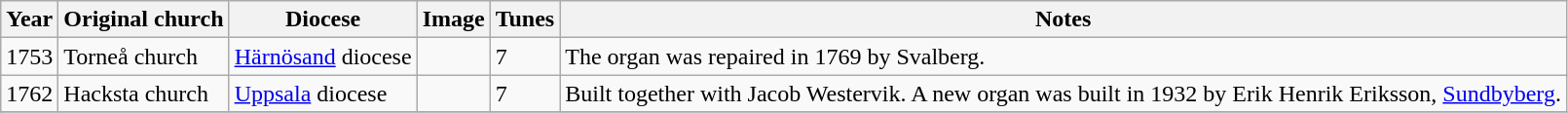<table class="wikitable">
<tr>
<th>Year</th>
<th>Original church</th>
<th>Diocese</th>
<th>Image</th>
<th>Tunes</th>
<th>Notes</th>
</tr>
<tr>
<td>1753</td>
<td>Torneå church</td>
<td><a href='#'>Härnösand</a> diocese</td>
<td></td>
<td>7</td>
<td>The organ was repaired in 1769 by Svalberg.</td>
</tr>
<tr>
<td>1762</td>
<td>Hacksta church</td>
<td><a href='#'>Uppsala</a> diocese</td>
<td></td>
<td>7</td>
<td>Built together with Jacob Westervik. A new organ was built in 1932 by Erik Henrik Eriksson, <a href='#'>Sundbyberg</a>.</td>
</tr>
<tr>
</tr>
</table>
